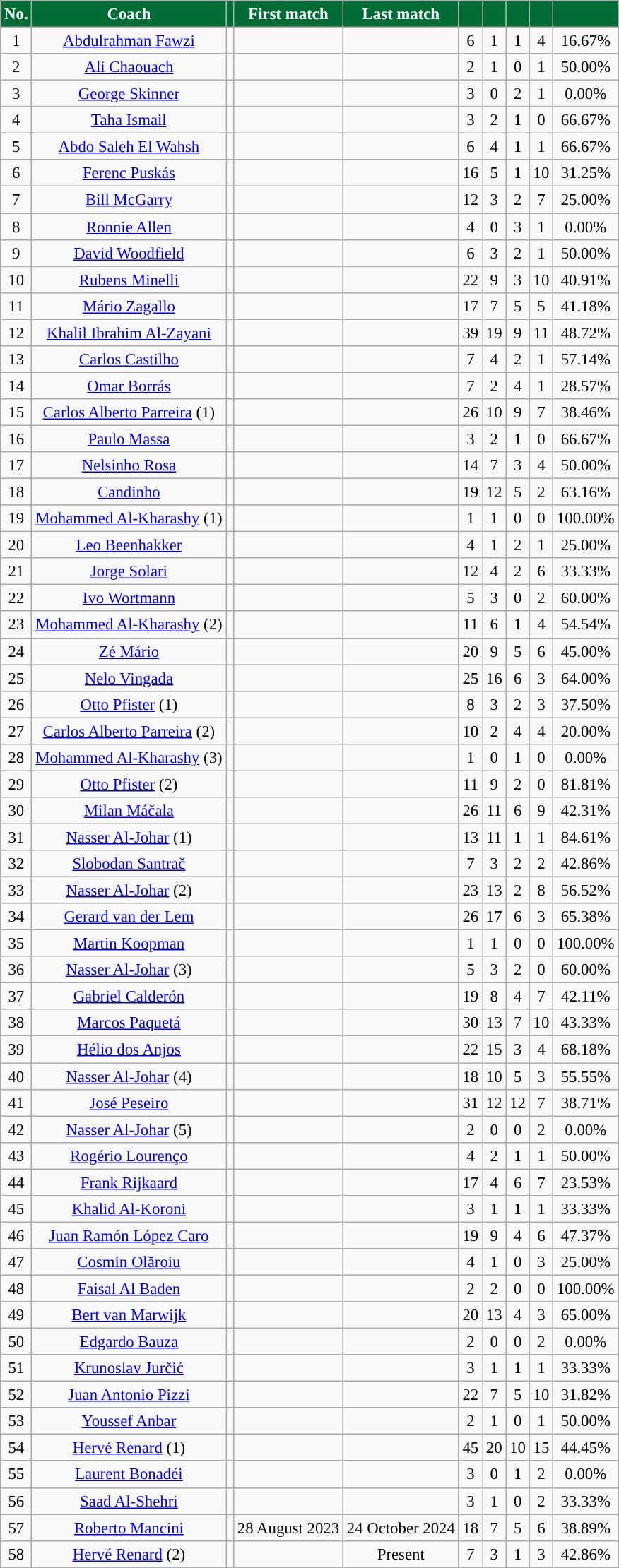<table class="wikitable collapsible" style="text-align:center; font-size: 95%; border: 1px; text-align: middle; width=100%">
<tr>
<th style="background:#006C35; color:white; ">No.</th>
<th style="background:#006C35; color:white; ">Coach</th>
<th style="background:#006C35; color:white; "></th>
<th style="background:#006C35; color:white; ">First match</th>
<th style="background:#006C35; color:white; ">Last match</th>
<th style="background:#006C35; color:white; "></th>
<th style="background:#006C35; color:white; "></th>
<th style="background:#006C35; color:white; "></th>
<th style="background:#006C35; color:white; "></th>
<th style="background:#006C35; color:white; "></th>
</tr>
<tr align="center">
<td>1</td>
<td><a href='#'>Abdulrahman Fawzi</a></td>
<td></td>
<td></td>
<td></td>
<td>6</td>
<td>1</td>
<td>1</td>
<td>4</td>
<td>16.67%</td>
</tr>
<tr align="center">
<td>2</td>
<td><a href='#'>Ali Chaouach</a></td>
<td></td>
<td></td>
<td></td>
<td>2</td>
<td>1</td>
<td>0</td>
<td>1</td>
<td>50.00%</td>
</tr>
<tr align="center">
<td>3</td>
<td><a href='#'>George Skinner</a></td>
<td></td>
<td></td>
<td></td>
<td>3</td>
<td>0</td>
<td>2</td>
<td>1</td>
<td>0.00%</td>
</tr>
<tr align="center">
<td>4</td>
<td><a href='#'>Taha Ismail</a></td>
<td></td>
<td></td>
<td></td>
<td>3</td>
<td>2</td>
<td>1</td>
<td>0</td>
<td>66.67%</td>
</tr>
<tr align="center">
<td>5</td>
<td><a href='#'>Abdo Saleh El Wahsh</a></td>
<td></td>
<td></td>
<td></td>
<td>6</td>
<td>4</td>
<td>1</td>
<td>1</td>
<td>66.67%</td>
</tr>
<tr align="center">
<td>6</td>
<td><a href='#'>Ferenc Puskás</a></td>
<td></td>
<td></td>
<td></td>
<td>16</td>
<td>5</td>
<td>1</td>
<td>10</td>
<td>31.25%</td>
</tr>
<tr align="center">
<td>7</td>
<td><a href='#'>Bill McGarry</a></td>
<td></td>
<td></td>
<td></td>
<td>12</td>
<td>3</td>
<td>2</td>
<td>7</td>
<td>25.00%</td>
</tr>
<tr align="center">
<td>8</td>
<td><a href='#'>Ronnie Allen</a></td>
<td></td>
<td></td>
<td></td>
<td>4</td>
<td>0</td>
<td>3</td>
<td>1</td>
<td>0.00%</td>
</tr>
<tr align="center">
<td>9</td>
<td><a href='#'>David Woodfield</a></td>
<td></td>
<td></td>
<td></td>
<td>6</td>
<td>3</td>
<td>2</td>
<td>1</td>
<td>50.00%</td>
</tr>
<tr align="center">
<td>10</td>
<td><a href='#'>Rubens Minelli</a></td>
<td></td>
<td></td>
<td></td>
<td>22</td>
<td>9</td>
<td>3</td>
<td>10</td>
<td>40.91%</td>
</tr>
<tr align="center">
<td>11</td>
<td><a href='#'>Mário Zagallo</a></td>
<td></td>
<td></td>
<td></td>
<td>17</td>
<td>7</td>
<td>5</td>
<td>5</td>
<td>41.18%</td>
</tr>
<tr align="center">
<td>12</td>
<td><a href='#'>Khalil Ibrahim Al-Zayani</a></td>
<td></td>
<td></td>
<td></td>
<td>39</td>
<td>19</td>
<td>9</td>
<td>11</td>
<td>48.72%</td>
</tr>
<tr align="center">
<td>13</td>
<td><a href='#'>Carlos Castilho</a></td>
<td></td>
<td></td>
<td></td>
<td>7</td>
<td>4</td>
<td>2</td>
<td>1</td>
<td>57.14%</td>
</tr>
<tr align="center">
<td>14</td>
<td><a href='#'>Omar Borrás</a></td>
<td></td>
<td></td>
<td></td>
<td>7</td>
<td>2</td>
<td>4</td>
<td>1</td>
<td>28.57%</td>
</tr>
<tr align="center">
<td>15</td>
<td><a href='#'>Carlos Alberto Parreira</a> (1)</td>
<td></td>
<td></td>
<td></td>
<td>26</td>
<td>10</td>
<td>9</td>
<td>7</td>
<td>38.46%</td>
</tr>
<tr align="center">
<td>16</td>
<td><a href='#'>Paulo Massa</a></td>
<td></td>
<td></td>
<td></td>
<td>3</td>
<td>2</td>
<td>1</td>
<td>0</td>
<td>66.67%</td>
</tr>
<tr align="center">
<td>17</td>
<td><a href='#'>Nelsinho Rosa</a></td>
<td></td>
<td></td>
<td></td>
<td>14</td>
<td>7</td>
<td>3</td>
<td>4</td>
<td>50.00%</td>
</tr>
<tr align="center">
<td>18</td>
<td><a href='#'>Candinho</a></td>
<td></td>
<td></td>
<td></td>
<td>19</td>
<td>12</td>
<td>5</td>
<td>2</td>
<td>63.16%</td>
</tr>
<tr align="center">
<td>19</td>
<td><a href='#'>Mohammed Al-Kharashy</a> (1)</td>
<td></td>
<td></td>
<td></td>
<td>1</td>
<td>1</td>
<td>0</td>
<td>0</td>
<td>100.00%</td>
</tr>
<tr align="center">
<td>20</td>
<td><a href='#'>Leo Beenhakker</a></td>
<td></td>
<td></td>
<td></td>
<td>4</td>
<td>1</td>
<td>2</td>
<td>1</td>
<td>25.00%</td>
</tr>
<tr align="center">
<td>21</td>
<td><a href='#'>Jorge Solari</a></td>
<td></td>
<td></td>
<td></td>
<td>12</td>
<td>4</td>
<td>2</td>
<td>6</td>
<td>33.33%</td>
</tr>
<tr align="center">
<td>22</td>
<td><a href='#'>Ivo Wortmann</a></td>
<td></td>
<td></td>
<td></td>
<td>5</td>
<td>3</td>
<td>0</td>
<td>2</td>
<td>60.00%</td>
</tr>
<tr align="center">
<td>23</td>
<td><a href='#'>Mohammed Al-Kharashy</a> (2)</td>
<td></td>
<td></td>
<td></td>
<td>11</td>
<td>6</td>
<td>1</td>
<td>4</td>
<td>54.54%</td>
</tr>
<tr align="center">
<td>24</td>
<td><a href='#'>Zé Mário</a></td>
<td></td>
<td></td>
<td></td>
<td>20</td>
<td>9</td>
<td>5</td>
<td>6</td>
<td>45.00%</td>
</tr>
<tr align="center">
<td>25</td>
<td><a href='#'>Nelo Vingada</a></td>
<td></td>
<td></td>
<td></td>
<td>25</td>
<td>16</td>
<td>6</td>
<td>3</td>
<td>64.00%</td>
</tr>
<tr align="center">
<td>26</td>
<td><a href='#'>Otto Pfister</a> (1)</td>
<td></td>
<td></td>
<td></td>
<td>8</td>
<td>3</td>
<td>2</td>
<td>3</td>
<td>37.50%</td>
</tr>
<tr align="center">
<td>27</td>
<td><a href='#'>Carlos Alberto Parreira</a> (2)</td>
<td></td>
<td></td>
<td></td>
<td>10</td>
<td>2</td>
<td>4</td>
<td>4</td>
<td>20.00%</td>
</tr>
<tr align="center">
<td>28</td>
<td><a href='#'>Mohammed Al-Kharashy</a> (3)</td>
<td></td>
<td></td>
<td></td>
<td>1</td>
<td>0</td>
<td>1</td>
<td>0</td>
<td>0.00%</td>
</tr>
<tr align="center">
<td>29</td>
<td><a href='#'>Otto Pfister</a> (2)</td>
<td></td>
<td></td>
<td></td>
<td>11</td>
<td>9</td>
<td>2</td>
<td>0</td>
<td>81.81%</td>
</tr>
<tr align="center">
<td>30</td>
<td><a href='#'>Milan Máčala</a></td>
<td></td>
<td></td>
<td></td>
<td>26</td>
<td>11</td>
<td>6</td>
<td>9</td>
<td>42.31%</td>
</tr>
<tr align="center">
<td>31</td>
<td><a href='#'>Nasser Al-Johar</a> (1)</td>
<td></td>
<td></td>
<td></td>
<td>13</td>
<td>11</td>
<td>1</td>
<td>1</td>
<td>84.61%</td>
</tr>
<tr align="center">
<td>32</td>
<td><a href='#'>Slobodan Santrač</a></td>
<td></td>
<td></td>
<td></td>
<td>7</td>
<td>3</td>
<td>2</td>
<td>2</td>
<td>42.86%</td>
</tr>
<tr align="center">
<td>33</td>
<td><a href='#'>Nasser Al-Johar</a> (2)</td>
<td></td>
<td></td>
<td></td>
<td>23</td>
<td>13</td>
<td>2</td>
<td>8</td>
<td>56.52%</td>
</tr>
<tr align="center">
<td>34</td>
<td><a href='#'>Gerard van der Lem</a></td>
<td></td>
<td></td>
<td></td>
<td>26</td>
<td>17</td>
<td>6</td>
<td>3</td>
<td>65.38%</td>
</tr>
<tr align="center">
<td>35</td>
<td><a href='#'>Martin Koopman</a></td>
<td></td>
<td></td>
<td></td>
<td>1</td>
<td>1</td>
<td>0</td>
<td>0</td>
<td>100.00%</td>
</tr>
<tr align="center">
<td>36</td>
<td><a href='#'>Nasser Al-Johar</a> (3)</td>
<td></td>
<td></td>
<td></td>
<td>5</td>
<td>3</td>
<td>2</td>
<td>0</td>
<td>60.00%</td>
</tr>
<tr align="center">
<td>37</td>
<td><a href='#'>Gabriel Calderón</a></td>
<td></td>
<td></td>
<td></td>
<td>19</td>
<td>8</td>
<td>4</td>
<td>7</td>
<td>42.11%</td>
</tr>
<tr align="center">
<td>38</td>
<td><a href='#'>Marcos Paquetá</a></td>
<td></td>
<td></td>
<td></td>
<td>30</td>
<td>13</td>
<td>7</td>
<td>10</td>
<td>43.33%</td>
</tr>
<tr align="center">
<td>39</td>
<td><a href='#'>Hélio dos Anjos</a></td>
<td></td>
<td></td>
<td></td>
<td>22</td>
<td>15</td>
<td>3</td>
<td>4</td>
<td>68.18%</td>
</tr>
<tr align="center">
<td>40</td>
<td><a href='#'>Nasser Al-Johar</a> (4)</td>
<td></td>
<td></td>
<td></td>
<td>18</td>
<td>10</td>
<td>5</td>
<td>3</td>
<td>55.55%</td>
</tr>
<tr align="center">
<td>41</td>
<td><a href='#'>José Peseiro</a></td>
<td></td>
<td></td>
<td></td>
<td>31</td>
<td>12</td>
<td>12</td>
<td>7</td>
<td>38.71%</td>
</tr>
<tr align="center">
<td>42</td>
<td><a href='#'>Nasser Al-Johar</a> (5)</td>
<td></td>
<td></td>
<td></td>
<td>2</td>
<td>0</td>
<td>0</td>
<td>2</td>
<td>0.00%</td>
</tr>
<tr align="center">
<td>43</td>
<td><a href='#'>Rogério Lourenço</a></td>
<td></td>
<td></td>
<td></td>
<td>4</td>
<td>2</td>
<td>1</td>
<td>1</td>
<td>50.00%</td>
</tr>
<tr align="center">
<td>44</td>
<td><a href='#'>Frank Rijkaard</a></td>
<td></td>
<td></td>
<td></td>
<td>17</td>
<td>4</td>
<td>6</td>
<td>7</td>
<td>23.53%</td>
</tr>
<tr align="center">
<td>45</td>
<td><a href='#'>Khalid Al-Koroni</a></td>
<td></td>
<td></td>
<td></td>
<td>3</td>
<td>1</td>
<td>1</td>
<td>1</td>
<td>33.33%</td>
</tr>
<tr align="center">
<td>46</td>
<td><a href='#'>Juan Ramón López Caro</a></td>
<td></td>
<td></td>
<td></td>
<td>19</td>
<td>9</td>
<td>4</td>
<td>6</td>
<td>47.37%</td>
</tr>
<tr align="center">
<td>47</td>
<td><a href='#'>Cosmin Olăroiu</a></td>
<td></td>
<td></td>
<td></td>
<td>4</td>
<td>1</td>
<td>0</td>
<td>3</td>
<td>25.00%</td>
</tr>
<tr align="center">
<td>48</td>
<td><a href='#'>Faisal Al Baden</a></td>
<td></td>
<td></td>
<td></td>
<td>2</td>
<td>2</td>
<td>0</td>
<td>0</td>
<td>100.00%</td>
</tr>
<tr align="center">
<td>49</td>
<td><a href='#'>Bert van Marwijk</a></td>
<td></td>
<td></td>
<td></td>
<td>20</td>
<td>13</td>
<td>4</td>
<td>3</td>
<td>65.00%</td>
</tr>
<tr align="center">
<td>50</td>
<td><a href='#'>Edgardo Bauza</a></td>
<td></td>
<td></td>
<td></td>
<td>2</td>
<td>0</td>
<td>0</td>
<td>2</td>
<td>0.00%</td>
</tr>
<tr align="center">
<td>51</td>
<td><a href='#'>Krunoslav Jurčić</a></td>
<td></td>
<td></td>
<td></td>
<td>3</td>
<td>1</td>
<td>1</td>
<td>1</td>
<td>33.33%</td>
</tr>
<tr align="center">
<td>52</td>
<td><a href='#'>Juan Antonio Pizzi</a></td>
<td><br></td>
<td></td>
<td></td>
<td>22</td>
<td>7</td>
<td>5</td>
<td>10</td>
<td>31.82%</td>
</tr>
<tr align="center">
<td>53</td>
<td><a href='#'>Youssef Anbar</a></td>
<td></td>
<td></td>
<td></td>
<td>2</td>
<td>1</td>
<td>0</td>
<td>1</td>
<td>50.00%</td>
</tr>
<tr align="center">
<td>54</td>
<td><a href='#'>Hervé Renard</a> (1)</td>
<td></td>
<td></td>
<td></td>
<td>45</td>
<td>20</td>
<td>10</td>
<td>15</td>
<td>44.45%</td>
</tr>
<tr align="center">
<td>55</td>
<td><a href='#'>Laurent Bonadéi</a></td>
<td></td>
<td></td>
<td></td>
<td>3</td>
<td>0</td>
<td>1</td>
<td>2</td>
<td>0.00%</td>
</tr>
<tr>
<td>56</td>
<td><a href='#'>Saad Al-Shehri</a></td>
<td></td>
<td></td>
<td></td>
<td>3</td>
<td>1</td>
<td>0</td>
<td>2</td>
<td>33.33%</td>
</tr>
<tr align="center">
<td>57</td>
<td><a href='#'>Roberto Mancini</a></td>
<td></td>
<td>28 August 2023</td>
<td>24 October 2024</td>
<td>18</td>
<td>7</td>
<td>5</td>
<td>6</td>
<td>38.89%</td>
</tr>
<tr align="center">
<td>58</td>
<td><a href='#'>Hervé Renard</a> (2)</td>
<td></td>
<td></td>
<td>Present</td>
<td>7</td>
<td>3</td>
<td>1</td>
<td>3</td>
<td>42.86%</td>
</tr>
</table>
